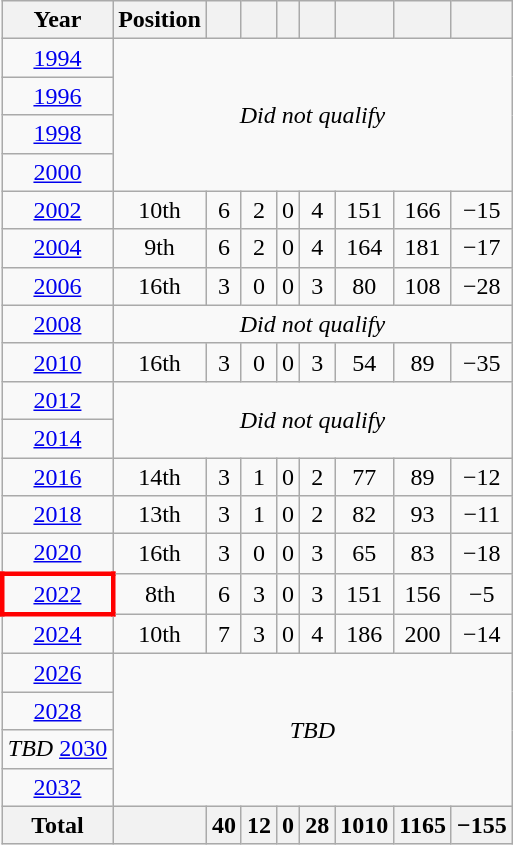<table class="wikitable" style="text-align: center;">
<tr>
<th>Year</th>
<th>Position</th>
<th></th>
<th></th>
<th></th>
<th></th>
<th></th>
<th></th>
<th></th>
</tr>
<tr>
<td> <a href='#'>1994</a></td>
<td colspan="8" rowspan=4><em>Did not qualify</em></td>
</tr>
<tr>
<td> <a href='#'>1996</a></td>
</tr>
<tr>
<td> <a href='#'>1998</a></td>
</tr>
<tr>
<td> <a href='#'>2000</a></td>
</tr>
<tr>
<td> <a href='#'>2002</a></td>
<td>10th</td>
<td>6</td>
<td>2</td>
<td>0</td>
<td>4</td>
<td>151</td>
<td>166</td>
<td>−15</td>
</tr>
<tr>
<td> <a href='#'>2004</a></td>
<td>9th</td>
<td>6</td>
<td>2</td>
<td>0</td>
<td>4</td>
<td>164</td>
<td>181</td>
<td>−17</td>
</tr>
<tr>
<td> <a href='#'>2006</a></td>
<td>16th</td>
<td>3</td>
<td>0</td>
<td>0</td>
<td>3</td>
<td>80</td>
<td>108</td>
<td>−28</td>
</tr>
<tr>
<td> <a href='#'>2008</a></td>
<td colspan="8"><em>Did not qualify</em></td>
</tr>
<tr>
<td> <a href='#'>2010</a></td>
<td>16th</td>
<td>3</td>
<td>0</td>
<td>0</td>
<td>3</td>
<td>54</td>
<td>89</td>
<td>−35</td>
</tr>
<tr>
<td> <a href='#'>2012</a></td>
<td colspan="8" rowspan=2><em>Did not qualify</em></td>
</tr>
<tr>
<td> <a href='#'>2014</a></td>
</tr>
<tr>
<td> <a href='#'>2016</a></td>
<td>14th</td>
<td>3</td>
<td>1</td>
<td>0</td>
<td>2</td>
<td>77</td>
<td>89</td>
<td>−12</td>
</tr>
<tr>
<td> <a href='#'>2018</a></td>
<td>13th</td>
<td>3</td>
<td>1</td>
<td>0</td>
<td>2</td>
<td>82</td>
<td>93</td>
<td>−11</td>
</tr>
<tr>
<td> <a href='#'>2020</a></td>
<td>16th</td>
<td>3</td>
<td>0</td>
<td>0</td>
<td>3</td>
<td>65</td>
<td>83</td>
<td>−18</td>
</tr>
<tr>
<td style="border: 3px solid red"> <a href='#'>2022</a></td>
<td>8th</td>
<td>6</td>
<td>3</td>
<td>0</td>
<td>3</td>
<td>151</td>
<td>156</td>
<td>−5</td>
</tr>
<tr>
<td> <a href='#'>2024</a></td>
<td>10th</td>
<td>7</td>
<td>3</td>
<td>0</td>
<td>4</td>
<td>186</td>
<td>200</td>
<td>−14</td>
</tr>
<tr>
<td> <a href='#'>2026</a></td>
<td colspan="8" rowspan= "4"><em>TBD</em></td>
</tr>
<tr>
<td> <a href='#'>2028</a></td>
</tr>
<tr>
<td><em>TBD</em> <a href='#'>2030</a></td>
</tr>
<tr>
<td> <a href='#'>2032</a></td>
</tr>
<tr>
<th>Total</th>
<th></th>
<th>40</th>
<th>12</th>
<th>0</th>
<th>28</th>
<th>1010</th>
<th>1165</th>
<th>−155</th>
</tr>
</table>
